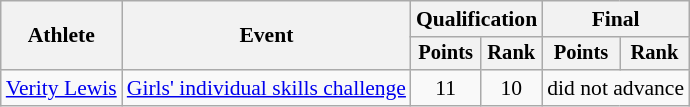<table class="wikitable" style="font-size:90%">
<tr>
<th rowspan=2>Athlete</th>
<th rowspan=2>Event</th>
<th colspan=2>Qualification</th>
<th colspan=2>Final</th>
</tr>
<tr style="font-size:95%">
<th>Points</th>
<th>Rank</th>
<th>Points</th>
<th>Rank</th>
</tr>
<tr align=center>
<td align=left><a href='#'>Verity Lewis</a></td>
<td align=left><a href='#'>Girls' individual skills challenge</a></td>
<td>11</td>
<td>10</td>
<td colspan=2>did not advance</td>
</tr>
</table>
